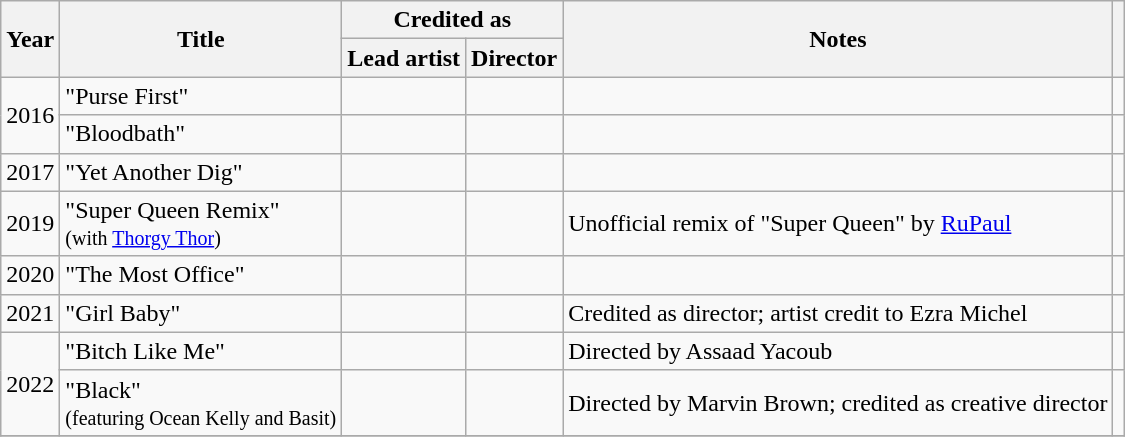<table class="wikitable plainrowheaders sortable">
<tr>
<th rowspan="2">Year</th>
<th rowspan="2">Title</th>
<th colspan="2">Credited as</th>
<th rowspan="2" class="unsortable">Notes</th>
<th rowspan="2" style="text-align: center;" class="unsortable"></th>
</tr>
<tr>
<th>Lead artist</th>
<th>Director</th>
</tr>
<tr>
<td rowspan="2">2016</td>
<td>"Purse First"</td>
<td></td>
<td></td>
<td></td>
<td style="text-align: center;"></td>
</tr>
<tr>
<td>"Bloodbath"</td>
<td></td>
<td></td>
<td></td>
<td style="text-align: center;"></td>
</tr>
<tr>
<td>2017</td>
<td>"Yet Another Dig" <br></td>
<td></td>
<td></td>
<td></td>
<td style="text-align: center;"></td>
</tr>
<tr>
<td>2019</td>
<td>"Super Queen Remix" <br><small>(with <a href='#'>Thorgy Thor</a>)</small></td>
<td></td>
<td></td>
<td>Unofficial remix of "Super Queen" by <a href='#'>RuPaul</a></td>
<td style="text-align: center;"></td>
</tr>
<tr>
<td>2020</td>
<td>"The Most Office"</td>
<td></td>
<td></td>
<td></td>
<td style="text-align: center;"></td>
</tr>
<tr>
<td>2021</td>
<td>"Girl Baby"</td>
<td></td>
<td></td>
<td>Credited as director; artist credit to Ezra Michel</td>
<td style="text-align: center;"></td>
</tr>
<tr>
<td rowspan="2">2022</td>
<td>"Bitch Like Me"</td>
<td></td>
<td></td>
<td>Directed by Assaad Yacoub</td>
<td style="text-align:center"></td>
</tr>
<tr>
<td>"Black" <br><small>(featuring Ocean Kelly and Basit)</small></td>
<td></td>
<td></td>
<td>Directed by Marvin Brown; credited as creative director</td>
<td style="text-align:center"></td>
</tr>
<tr>
</tr>
</table>
